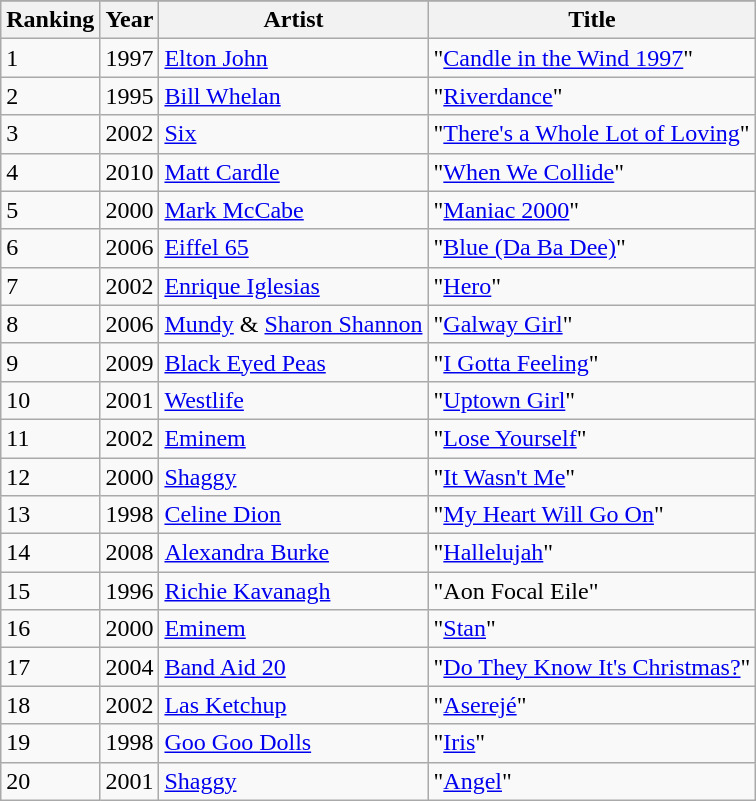<table class="wikitable">
<tr>
</tr>
<tr>
<th>Ranking</th>
<th>Year</th>
<th>Artist</th>
<th>Title</th>
</tr>
<tr>
<td>1</td>
<td>1997</td>
<td><a href='#'>Elton John</a></td>
<td>"<a href='#'>Candle in the Wind 1997</a>"</td>
</tr>
<tr>
<td>2</td>
<td>1995</td>
<td><a href='#'>Bill Whelan</a></td>
<td>"<a href='#'>Riverdance</a>"</td>
</tr>
<tr>
<td>3</td>
<td>2002</td>
<td><a href='#'>Six</a></td>
<td>"<a href='#'>There's a Whole Lot of Loving</a>"</td>
</tr>
<tr>
<td>4</td>
<td>2010</td>
<td><a href='#'>Matt Cardle</a></td>
<td>"<a href='#'>When We Collide</a>"</td>
</tr>
<tr>
<td>5</td>
<td>2000</td>
<td><a href='#'>Mark McCabe</a></td>
<td>"<a href='#'>Maniac 2000</a>"</td>
</tr>
<tr>
<td>6</td>
<td>2006</td>
<td><a href='#'>Eiffel 65</a></td>
<td>"<a href='#'>Blue (Da Ba Dee)</a>"</td>
</tr>
<tr>
<td>7</td>
<td>2002</td>
<td><a href='#'>Enrique Iglesias</a></td>
<td>"<a href='#'>Hero</a>"</td>
</tr>
<tr>
<td>8</td>
<td>2006</td>
<td><a href='#'>Mundy</a> & <a href='#'>Sharon Shannon</a></td>
<td>"<a href='#'>Galway Girl</a>"</td>
</tr>
<tr>
<td>9</td>
<td>2009</td>
<td><a href='#'>Black Eyed Peas</a></td>
<td>"<a href='#'>I Gotta Feeling</a>"</td>
</tr>
<tr>
<td>10</td>
<td>2001</td>
<td><a href='#'>Westlife</a></td>
<td>"<a href='#'>Uptown Girl</a>"</td>
</tr>
<tr>
<td>11</td>
<td>2002</td>
<td><a href='#'>Eminem</a></td>
<td>"<a href='#'>Lose Yourself</a>"</td>
</tr>
<tr>
<td>12</td>
<td>2000</td>
<td><a href='#'>Shaggy</a></td>
<td>"<a href='#'>It Wasn't Me</a>"</td>
</tr>
<tr>
<td>13</td>
<td>1998</td>
<td><a href='#'>Celine Dion</a></td>
<td>"<a href='#'>My Heart Will Go On</a>"</td>
</tr>
<tr>
<td>14</td>
<td>2008</td>
<td><a href='#'>Alexandra Burke</a></td>
<td>"<a href='#'>Hallelujah</a>"</td>
</tr>
<tr>
<td>15</td>
<td>1996</td>
<td><a href='#'>Richie Kavanagh</a></td>
<td>"Aon Focal Eile"</td>
</tr>
<tr>
<td>16</td>
<td>2000</td>
<td><a href='#'>Eminem</a></td>
<td>"<a href='#'>Stan</a>"</td>
</tr>
<tr>
<td>17</td>
<td>2004</td>
<td><a href='#'>Band Aid 20</a></td>
<td>"<a href='#'>Do They Know It's Christmas?</a>"</td>
</tr>
<tr>
<td>18</td>
<td>2002</td>
<td><a href='#'>Las Ketchup</a></td>
<td>"<a href='#'>Aserejé</a>"</td>
</tr>
<tr>
<td>19</td>
<td>1998</td>
<td><a href='#'>Goo Goo Dolls</a></td>
<td>"<a href='#'>Iris</a>"</td>
</tr>
<tr>
<td>20</td>
<td>2001</td>
<td><a href='#'>Shaggy</a></td>
<td>"<a href='#'>Angel</a>"</td>
</tr>
</table>
